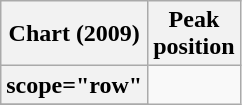<table class="wikitable plainrowheaders" style="text-align:center;">
<tr>
<th scope="col">Chart (2009)</th>
<th scope="col">Peak<br>position</th>
</tr>
<tr>
<th>scope="row"</th>
</tr>
<tr>
</tr>
</table>
